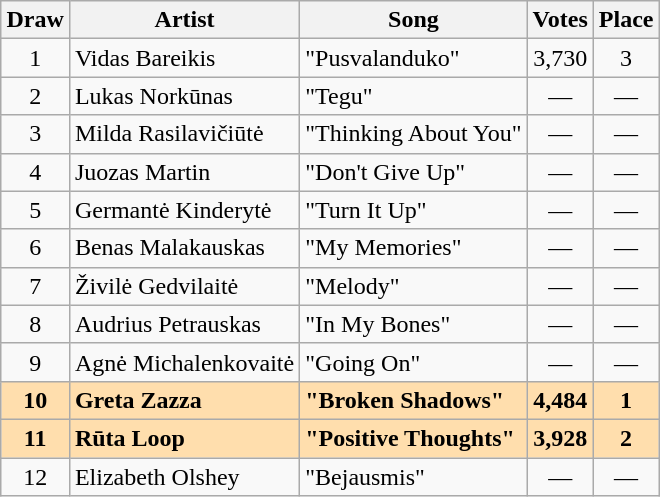<table class="sortable wikitable" style="margin: 1em auto 1em auto; text-align:center">
<tr>
<th>Draw</th>
<th>Artist</th>
<th>Song</th>
<th>Votes</th>
<th>Place</th>
</tr>
<tr>
<td>1</td>
<td align="left">Vidas Bareikis</td>
<td align="left">"Pusvalanduko"</td>
<td>3,730</td>
<td>3</td>
</tr>
<tr>
<td>2</td>
<td align="left">Lukas Norkūnas</td>
<td align="left">"Tegu"</td>
<td data-sort-value="0">—</td>
<td data-sort-value="4">—</td>
</tr>
<tr>
<td>3</td>
<td align="left">Milda Rasilavičiūtė</td>
<td align="left">"Thinking About You"</td>
<td data-sort-value="0">—</td>
<td data-sort-value="4">—</td>
</tr>
<tr>
<td>4</td>
<td align="left">Juozas Martin</td>
<td align="left">"Don't Give Up"</td>
<td data-sort-value="0">—</td>
<td data-sort-value="4">—</td>
</tr>
<tr>
<td>5</td>
<td align="left">Germantė Kinderytė</td>
<td align="left">"Turn It Up"</td>
<td data-sort-value="0">—</td>
<td data-sort-value="4">—</td>
</tr>
<tr>
<td>6</td>
<td align="left">Benas Malakauskas</td>
<td align="left">"My Memories"</td>
<td data-sort-value="0">—</td>
<td data-sort-value="4">—</td>
</tr>
<tr>
<td>7</td>
<td align="left">Živilė Gedvilaitė</td>
<td align="left">"Melody"</td>
<td data-sort-value="0">—</td>
<td data-sort-value="4">—</td>
</tr>
<tr>
<td>8</td>
<td align="left">Audrius Petrauskas</td>
<td align="left">"In My Bones"</td>
<td data-sort-value="0">—</td>
<td data-sort-value="4">—</td>
</tr>
<tr>
<td>9</td>
<td align="left">Agnė Michalenkovaitė</td>
<td align="left">"Going On"</td>
<td data-sort-value="0">—</td>
<td data-sort-value="4">—</td>
</tr>
<tr style="font-weight:bold; background:#FFDEAD;">
<td>10</td>
<td align="left">Greta Zazza</td>
<td align="left">"Broken Shadows"</td>
<td>4,484</td>
<td>1</td>
</tr>
<tr style="font-weight:bold; background:#FFDEAD;">
<td>11</td>
<td align="left">Rūta Loop</td>
<td align="left">"Positive Thoughts"</td>
<td>3,928</td>
<td>2</td>
</tr>
<tr>
<td>12</td>
<td align="left">Elizabeth Olshey</td>
<td align="left">"Bejausmis"</td>
<td data-sort-value="0">—</td>
<td data-sort-value="4">—</td>
</tr>
</table>
